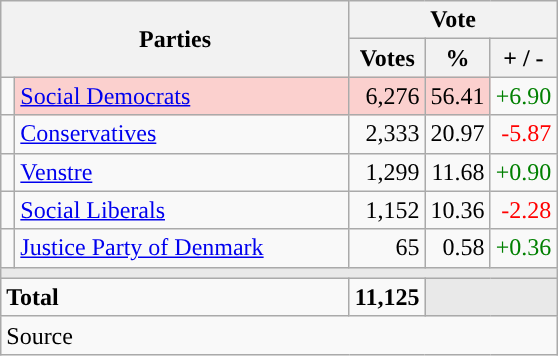<table class="wikitable" style="text-align:right;">
<tr>
<th style="text-align:centre;" rowspan="2" colspan="2" width="225">Parties</th>
<th colspan="3">Vote</th>
</tr>
<tr>
<th width="15">Votes</th>
<th width="15">%</th>
<th width="15">+ / -</th>
</tr>
<tr>
<td width="2" style="color:inherit;background:"></td>
<td bgcolor=#fbd0ce  align="left"><a href='#'>Social Democrats</a></td>
<td bgcolor=#fbd0ce>6,276</td>
<td bgcolor=#fbd0ce>56.41</td>
<td style=color:green;>+6.90</td>
</tr>
<tr>
<td width="2" style="color:inherit;background:"></td>
<td align="left"><a href='#'>Conservatives</a></td>
<td>2,333</td>
<td>20.97</td>
<td style=color:red;>-5.87</td>
</tr>
<tr>
<td width="2" style="color:inherit;background:"></td>
<td align="left"><a href='#'>Venstre</a></td>
<td>1,299</td>
<td>11.68</td>
<td style=color:green;>+0.90</td>
</tr>
<tr>
<td width="2" style="color:inherit;background:"></td>
<td align="left"><a href='#'>Social Liberals</a></td>
<td>1,152</td>
<td>10.36</td>
<td style=color:red;>-2.28</td>
</tr>
<tr>
<td width="2" style="color:inherit;background:"></td>
<td align="left"><a href='#'>Justice Party of Denmark</a></td>
<td>65</td>
<td>0.58</td>
<td style=color:green;>+0.36</td>
</tr>
<tr>
<td colspan="7" bgcolor="#E9E9E9"></td>
</tr>
<tr>
<td align="left" colspan="2"><strong>Total</strong></td>
<td><strong>11,125</strong></td>
<td bgcolor="#E9E9E9" colspan="2"></td>
</tr>
<tr>
<td align="left" colspan="6">Source</td>
</tr>
</table>
